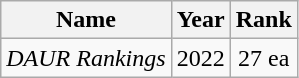<table class="wikitable centre sortable" style="text-align:center;">
<tr>
<th scope="col">Name</th>
<th scope="col">Year</th>
<th scope="col">Rank</th>
</tr>
<tr>
<td><em>DAUR Rankings</em></td>
<td>2022</td>
<td>27 ea</td>
</tr>
</table>
